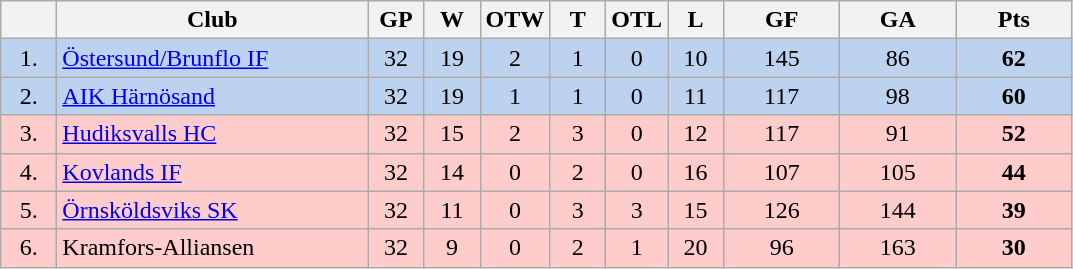<table class="wikitable">
<tr>
<th width="30"></th>
<th width="200">Club</th>
<th width="30">GP</th>
<th width="30">W</th>
<th width="30">OTW</th>
<th width="30">T</th>
<th width="30">OTL</th>
<th width="30">L</th>
<th width="70">GF</th>
<th width="70">GA</th>
<th width="70">Pts</th>
</tr>
<tr bgcolor="#BCD2EE" align="center">
<td>1.</td>
<td align="left"><a href='#'>Östersund/Brunflo IF</a></td>
<td>32</td>
<td>19</td>
<td>2</td>
<td>1</td>
<td>0</td>
<td>10</td>
<td>145</td>
<td>86</td>
<td><strong>62</strong></td>
</tr>
<tr bgcolor="#BCD2EE" align="center">
<td>2.</td>
<td align="left"><a href='#'>AIK Härnösand</a></td>
<td>32</td>
<td>19</td>
<td>1</td>
<td>1</td>
<td>0</td>
<td>11</td>
<td>117</td>
<td>98</td>
<td><strong>60</strong></td>
</tr>
<tr bgcolor="#FFCCCC" align="center">
<td>3.</td>
<td align="left"><a href='#'>Hudiksvalls HC</a></td>
<td>32</td>
<td>15</td>
<td>2</td>
<td>3</td>
<td>0</td>
<td>12</td>
<td>117</td>
<td>91</td>
<td><strong>52</strong></td>
</tr>
<tr bgcolor="#FFCCCC" align="center">
<td>4.</td>
<td align="left"><a href='#'>Kovlands IF</a></td>
<td>32</td>
<td>14</td>
<td>0</td>
<td>2</td>
<td>0</td>
<td>16</td>
<td>107</td>
<td>105</td>
<td><strong>44</strong></td>
</tr>
<tr bgcolor="#FFCCCC" align="center">
<td>5.</td>
<td align="left"><a href='#'>Örnsköldsviks SK</a></td>
<td>32</td>
<td>11</td>
<td>0</td>
<td>3</td>
<td>3</td>
<td>15</td>
<td>126</td>
<td>144</td>
<td><strong>39</strong></td>
</tr>
<tr bgcolor="#FFCCCC" align="center">
<td>6.</td>
<td align="left">Kramfors-Alliansen</td>
<td>32</td>
<td>9</td>
<td>0</td>
<td>2</td>
<td>1</td>
<td>20</td>
<td>96</td>
<td>163</td>
<td><strong>30</strong></td>
</tr>
</table>
